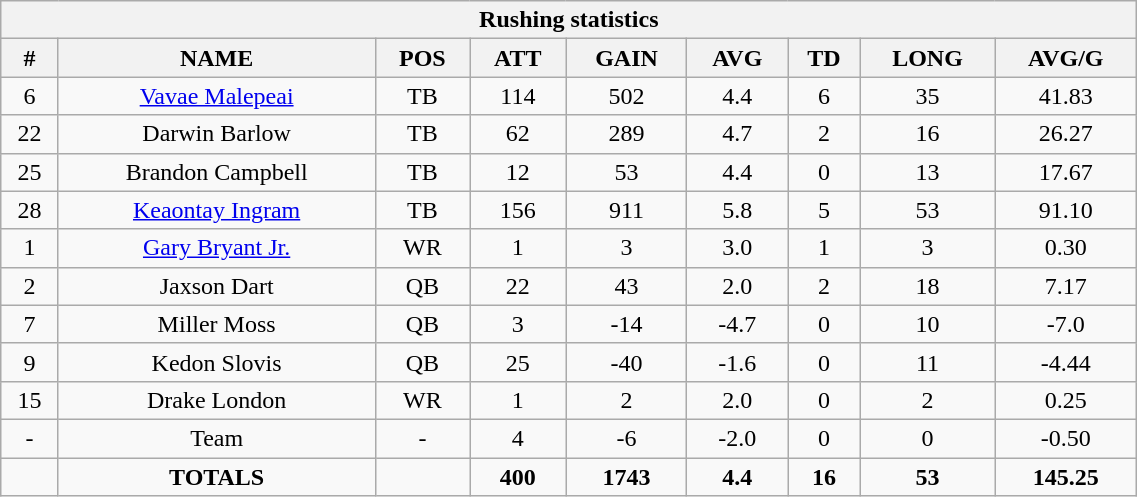<table style="width:60%; text-align:center;" class="wikitable collapsible collapsed">
<tr>
<th colspan="10">Rushing statistics</th>
</tr>
<tr>
<th>#</th>
<th>NAME</th>
<th>POS</th>
<th>ATT</th>
<th>GAIN</th>
<th>AVG</th>
<th>TD</th>
<th>LONG</th>
<th>AVG/G</th>
</tr>
<tr>
<td>6</td>
<td><a href='#'>Vavae Malepeai</a></td>
<td>TB</td>
<td>114</td>
<td>502</td>
<td>4.4</td>
<td>6</td>
<td>35</td>
<td>41.83</td>
</tr>
<tr>
<td>22</td>
<td>Darwin Barlow</td>
<td>TB</td>
<td>62</td>
<td>289</td>
<td>4.7</td>
<td>2</td>
<td>16</td>
<td>26.27</td>
</tr>
<tr>
<td>25</td>
<td>Brandon Campbell</td>
<td>TB</td>
<td>12</td>
<td>53</td>
<td>4.4</td>
<td>0</td>
<td>13</td>
<td>17.67</td>
</tr>
<tr>
<td>28</td>
<td><a href='#'>Keaontay Ingram</a></td>
<td>TB</td>
<td>156</td>
<td>911</td>
<td>5.8</td>
<td>5</td>
<td>53</td>
<td>91.10</td>
</tr>
<tr>
<td>1</td>
<td><a href='#'>Gary Bryant Jr.</a></td>
<td>WR</td>
<td>1</td>
<td>3</td>
<td>3.0</td>
<td>1</td>
<td>3</td>
<td>0.30</td>
</tr>
<tr>
<td>2</td>
<td>Jaxson Dart</td>
<td>QB</td>
<td>22</td>
<td>43</td>
<td>2.0</td>
<td>2</td>
<td>18</td>
<td>7.17</td>
</tr>
<tr>
<td>7</td>
<td>Miller Moss</td>
<td>QB</td>
<td>3</td>
<td>-14</td>
<td>-4.7</td>
<td>0</td>
<td>10</td>
<td>-7.0</td>
</tr>
<tr>
<td>9</td>
<td>Kedon Slovis</td>
<td>QB</td>
<td>25</td>
<td>-40</td>
<td>-1.6</td>
<td>0</td>
<td>11</td>
<td>-4.44</td>
</tr>
<tr>
<td>15</td>
<td>Drake London</td>
<td>WR</td>
<td>1</td>
<td>2</td>
<td>2.0</td>
<td>0</td>
<td>2</td>
<td>0.25</td>
</tr>
<tr>
<td>-</td>
<td>Team</td>
<td>-</td>
<td>4</td>
<td>-6</td>
<td>-2.0</td>
<td>0</td>
<td>0</td>
<td>-0.50</td>
</tr>
<tr>
<td></td>
<td><strong>TOTALS</strong></td>
<td></td>
<td><strong>400</strong></td>
<td><strong>1743</strong></td>
<td><strong>4.4</strong></td>
<td><strong>16</strong></td>
<td><strong>53</strong></td>
<td><strong>145.25</strong></td>
</tr>
</table>
